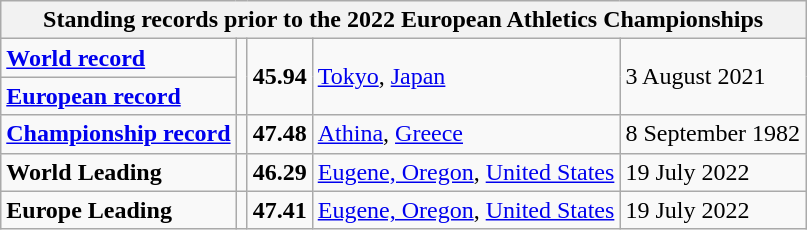<table class="wikitable">
<tr>
<th colspan="5">Standing records prior to the 2022 European Athletics Championships</th>
</tr>
<tr>
<td><strong><a href='#'>World record</a></strong></td>
<td rowspan=2></td>
<td rowspan=2><strong>45.94 </strong></td>
<td rowspan=2><a href='#'>Tokyo</a>, <a href='#'>Japan</a></td>
<td rowspan=2>3 August 2021</td>
</tr>
<tr>
<td><strong><a href='#'>European record</a></strong></td>
</tr>
<tr>
<td><strong><a href='#'>Championship record</a></strong></td>
<td></td>
<td><strong>47.48</strong></td>
<td><a href='#'>Athina</a>, <a href='#'>Greece</a></td>
<td>8 September 1982</td>
</tr>
<tr>
<td><strong>World Leading</strong></td>
<td></td>
<td><strong>46.29 </strong></td>
<td><a href='#'>Eugene, Oregon</a>, <a href='#'>United States</a></td>
<td>19 July 2022</td>
</tr>
<tr>
<td><strong>Europe Leading</strong></td>
<td></td>
<td><strong>47.41</strong></td>
<td><a href='#'>Eugene, Oregon</a>, <a href='#'>United States</a></td>
<td>19 July 2022</td>
</tr>
</table>
